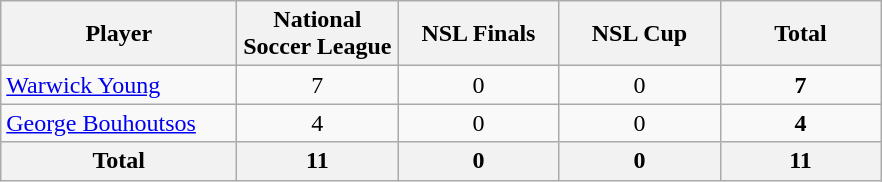<table class="wikitable sortable" style="text-align:center">
<tr>
<th width=150>Player</th>
<th width=100>National Soccer League</th>
<th width=100>NSL Finals</th>
<th width=100>NSL Cup</th>
<th width=100>Total</th>
</tr>
<tr>
<td style="text-align:left"> <a href='#'>Warwick Young</a></td>
<td>7</td>
<td>0</td>
<td>0</td>
<td><strong>7</strong></td>
</tr>
<tr>
<td style="text-align:left"> <a href='#'>George Bouhoutsos</a></td>
<td>4</td>
<td>0</td>
<td>0</td>
<td><strong>4</strong></td>
</tr>
<tr class="sortbottom">
<th>Total</th>
<th>11</th>
<th>0</th>
<th>0</th>
<th>11</th>
</tr>
</table>
